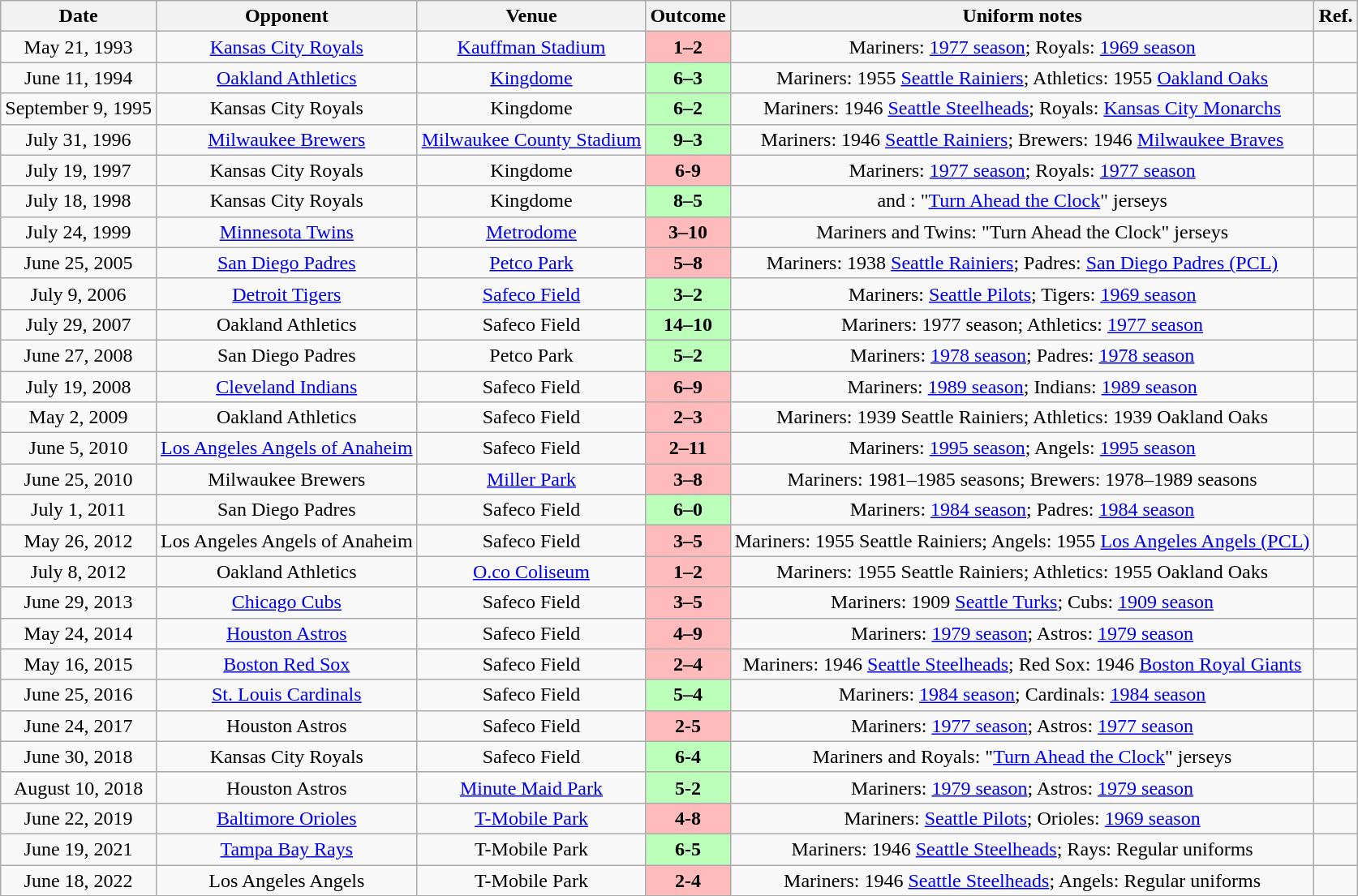<table class="wikitable" style="text-align:center;">
<tr>
<th>Date</th>
<th>Opponent</th>
<th>Venue</th>
<th>Outcome</th>
<th>Uniform notes</th>
<th>Ref.</th>
</tr>
<tr>
<td>May 21, 1993</td>
<td><a href='#'>Kansas City Royals</a></td>
<td><a href='#'>Kauffman Stadium</a></td>
<th style="background: #ffbbbb;">1–2</th>
<td>Mariners: <a href='#'>1977 season</a>; Royals: <a href='#'>1969 season</a></td>
<td></td>
</tr>
<tr>
<td>June 11, 1994</td>
<td><a href='#'>Oakland Athletics</a></td>
<td><a href='#'>Kingdome</a></td>
<th style="background: #bbffbb;">6–3</th>
<td>Mariners: 1955 <a href='#'>Seattle Rainiers</a>; Athletics: 1955 <a href='#'>Oakland Oaks</a></td>
<td></td>
</tr>
<tr>
<td>September 9, 1995</td>
<td>Kansas City Royals</td>
<td>Kingdome</td>
<th style="background: #bbffbb;">6–2</th>
<td>Mariners: 1946 <a href='#'>Seattle Steelheads</a>; Royals: <a href='#'>Kansas City Monarchs</a></td>
<td></td>
</tr>
<tr>
<td>July 31, 1996</td>
<td><a href='#'>Milwaukee Brewers</a></td>
<td><a href='#'>Milwaukee County Stadium</a></td>
<th style="background: #bbffbb;">9–3</th>
<td>Mariners: 1946 <a href='#'>Seattle Rainiers</a>; Brewers: 1946 <a href='#'>Milwaukee Braves</a></td>
<td></td>
</tr>
<tr>
<td>July 19, 1997</td>
<td>Kansas City Royals</td>
<td>Kingdome</td>
<th style="background: #ffbbbb;">6-9</th>
<td>Mariners: <a href='#'>1977 season</a>; Royals: <a href='#'>1977 season</a></td>
<td></td>
</tr>
<tr>
<td>July 18, 1998</td>
<td>Kansas City Royals</td>
<td>Kingdome</td>
<th style="background: #bbffbb;">8–5</th>
<td> and : "<a href='#'>Turn Ahead the Clock</a>" jerseys</td>
<td></td>
</tr>
<tr>
<td>July 24, 1999</td>
<td><a href='#'>Minnesota Twins</a></td>
<td><a href='#'>Metrodome</a></td>
<th style="background: #ffbbbb;">3–10</th>
<td>Mariners and Twins: "Turn Ahead the Clock" jerseys</td>
<td></td>
</tr>
<tr>
<td>June 25, 2005</td>
<td><a href='#'>San Diego Padres</a></td>
<td><a href='#'>Petco Park</a></td>
<th style="background: #ffbbbb;">5–8</th>
<td>Mariners: 1938 <a href='#'>Seattle Rainiers</a>; Padres: <a href='#'>San Diego Padres (PCL)</a></td>
<td></td>
</tr>
<tr>
<td>July 9, 2006</td>
<td><a href='#'>Detroit Tigers</a></td>
<td><a href='#'>Safeco Field</a></td>
<th style="background: #bbffbb;">3–2</th>
<td>Mariners: <a href='#'>Seattle Pilots</a>; Tigers: <a href='#'>1969 season</a></td>
<td></td>
</tr>
<tr>
<td>July 29, 2007</td>
<td>Oakland Athletics</td>
<td>Safeco Field</td>
<th style="background: #bbffbb;">14–10</th>
<td>Mariners: 1977 season; Athletics: <a href='#'>1977 season</a></td>
<td></td>
</tr>
<tr>
<td>June 27, 2008</td>
<td>San Diego Padres</td>
<td>Petco Park</td>
<th style="background: #bbffbb;">5–2</th>
<td>Mariners: <a href='#'>1978 season</a>; Padres: <a href='#'>1978 season</a></td>
<td></td>
</tr>
<tr>
<td>July 19, 2008</td>
<td><a href='#'>Cleveland Indians</a></td>
<td>Safeco Field</td>
<th style="background: #ffbbbb;">6–9</th>
<td>Mariners: <a href='#'>1989 season</a>; Indians: <a href='#'>1989 season</a></td>
<td></td>
</tr>
<tr>
<td>May 2, 2009</td>
<td>Oakland Athletics</td>
<td>Safeco Field</td>
<th style="background: #ffbbbb;">2–3</th>
<td>Mariners: 1939 Seattle Rainiers; Athletics: 1939 Oakland Oaks</td>
<td></td>
</tr>
<tr>
<td>June 5, 2010</td>
<td><a href='#'>Los Angeles Angels of Anaheim</a></td>
<td>Safeco Field</td>
<th style="background: #ffbbbb;">2–11</th>
<td>Mariners: <a href='#'>1995 season</a>; Angels: <a href='#'>1995 season</a></td>
<td></td>
</tr>
<tr>
<td>June 25, 2010</td>
<td>Milwaukee Brewers</td>
<td><a href='#'>Miller Park</a></td>
<th style="background: #ffbbbb;">3–8</th>
<td>Mariners: 1981–1985 seasons; Brewers: 1978–1989 seasons</td>
<td></td>
</tr>
<tr>
<td>July 1, 2011</td>
<td>San Diego Padres</td>
<td>Safeco Field</td>
<th style="background: #bbffbb;">6–0</th>
<td>Mariners: <a href='#'>1984 season</a>; Padres: <a href='#'>1984 season</a></td>
<td></td>
</tr>
<tr>
<td>May 26, 2012</td>
<td>Los Angeles Angels of Anaheim</td>
<td>Safeco Field</td>
<th style="background: #ffbbbb;">3–5</th>
<td>Mariners: 1955 Seattle Rainiers; Angels: 1955 <a href='#'>Los Angeles Angels (PCL)</a></td>
<td></td>
</tr>
<tr>
<td>July 8, 2012</td>
<td>Oakland Athletics</td>
<td><a href='#'>O.co Coliseum</a></td>
<th style="background: #ffbbbb;">1–2</th>
<td>Mariners: 1955 Seattle Rainiers; Athletics: 1955 Oakland Oaks</td>
<td></td>
</tr>
<tr>
<td>June 29, 2013</td>
<td><a href='#'>Chicago Cubs</a></td>
<td>Safeco Field</td>
<th style="background: #ffbbbb;">3–5</th>
<td>Mariners: 1909 <a href='#'>Seattle Turks</a>; Cubs: <a href='#'>1909 season</a></td>
<td></td>
</tr>
<tr>
<td>May 24, 2014</td>
<td><a href='#'>Houston Astros</a></td>
<td>Safeco Field</td>
<th style="background: #ffbbbb;">4–9</th>
<td>Mariners: <a href='#'>1979 season</a>; Astros: <a href='#'>1979 season</a></td>
<td></td>
</tr>
<tr>
<td>May 16, 2015</td>
<td><a href='#'>Boston Red Sox</a></td>
<td>Safeco Field</td>
<th style="background: #ffbbbb;">2–4</th>
<td>Mariners: 1946 <a href='#'>Seattle Steelheads</a>; Red Sox: 1946 <a href='#'>Boston Royal Giants</a></td>
<td></td>
</tr>
<tr>
<td>June 25, 2016</td>
<td><a href='#'>St. Louis Cardinals</a></td>
<td>Safeco Field</td>
<th style="background: #bbffbb;">5–4</th>
<td>Mariners: <a href='#'>1984 season</a>; Cardinals: <a href='#'>1984 season</a></td>
<td></td>
</tr>
<tr>
<td>June 24, 2017</td>
<td>Houston Astros</td>
<td>Safeco Field</td>
<th style="background: #ffbbbb;">2-5</th>
<td>Mariners: <a href='#'>1977 season</a>; Astros: <a href='#'>1977 season</a></td>
<td></td>
</tr>
<tr>
<td>June 30, 2018</td>
<td>Kansas City Royals</td>
<td>Safeco Field</td>
<th style="background: #bbffbb;">6-4</th>
<td>Mariners and Royals: "<a href='#'>Turn Ahead the Clock</a>" jerseys</td>
<td></td>
</tr>
<tr>
<td>August 10, 2018</td>
<td>Houston Astros</td>
<td><a href='#'>Minute Maid Park</a></td>
<th style="background: #bbffbb;">5-2</th>
<td>Mariners: <a href='#'>1979 season</a>; Astros: <a href='#'>1979 season</a></td>
<td></td>
</tr>
<tr>
<td>June 22, 2019</td>
<td><a href='#'>Baltimore Orioles</a></td>
<td><a href='#'>T-Mobile Park</a></td>
<th style="background: #ffbbbb;">4-8</th>
<td>Mariners: <a href='#'>Seattle Pilots</a>; Orioles: <a href='#'>1969 season</a></td>
<td></td>
</tr>
<tr>
<td>June 19, 2021</td>
<td><a href='#'>Tampa Bay Rays</a></td>
<td>T-Mobile Park</td>
<th style="background: #bbffbb;">6-5</th>
<td>Mariners: 1946 <a href='#'>Seattle Steelheads</a>; Rays: Regular uniforms</td>
<td></td>
</tr>
<tr>
<td>June 18, 2022</td>
<td>Los Angeles Angels</td>
<td>T-Mobile Park</td>
<th style="background: #ffbbbb;">2-4</th>
<td>Mariners: 1946 <a href='#'>Seattle Steelheads</a>; Angels: Regular uniforms</td>
<td></td>
</tr>
</table>
